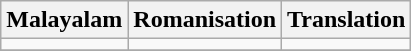<table class="wikitable">
<tr>
<th>Malayalam</th>
<th>Romanisation</th>
<th>Translation</th>
</tr>
<tr>
<td></td>
<td></td>
<td></td>
</tr>
<tr>
</tr>
</table>
